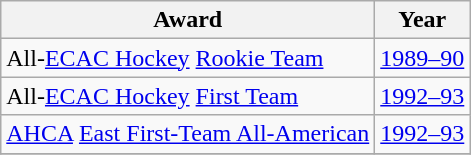<table class="wikitable">
<tr>
<th>Award</th>
<th>Year</th>
</tr>
<tr>
<td>All-<a href='#'>ECAC Hockey</a> <a href='#'>Rookie Team</a></td>
<td><a href='#'>1989–90</a></td>
</tr>
<tr>
<td>All-<a href='#'>ECAC Hockey</a> <a href='#'>First Team</a></td>
<td><a href='#'>1992–93</a></td>
</tr>
<tr>
<td><a href='#'>AHCA</a> <a href='#'>East First-Team All-American</a></td>
<td><a href='#'>1992–93</a></td>
</tr>
<tr>
</tr>
</table>
